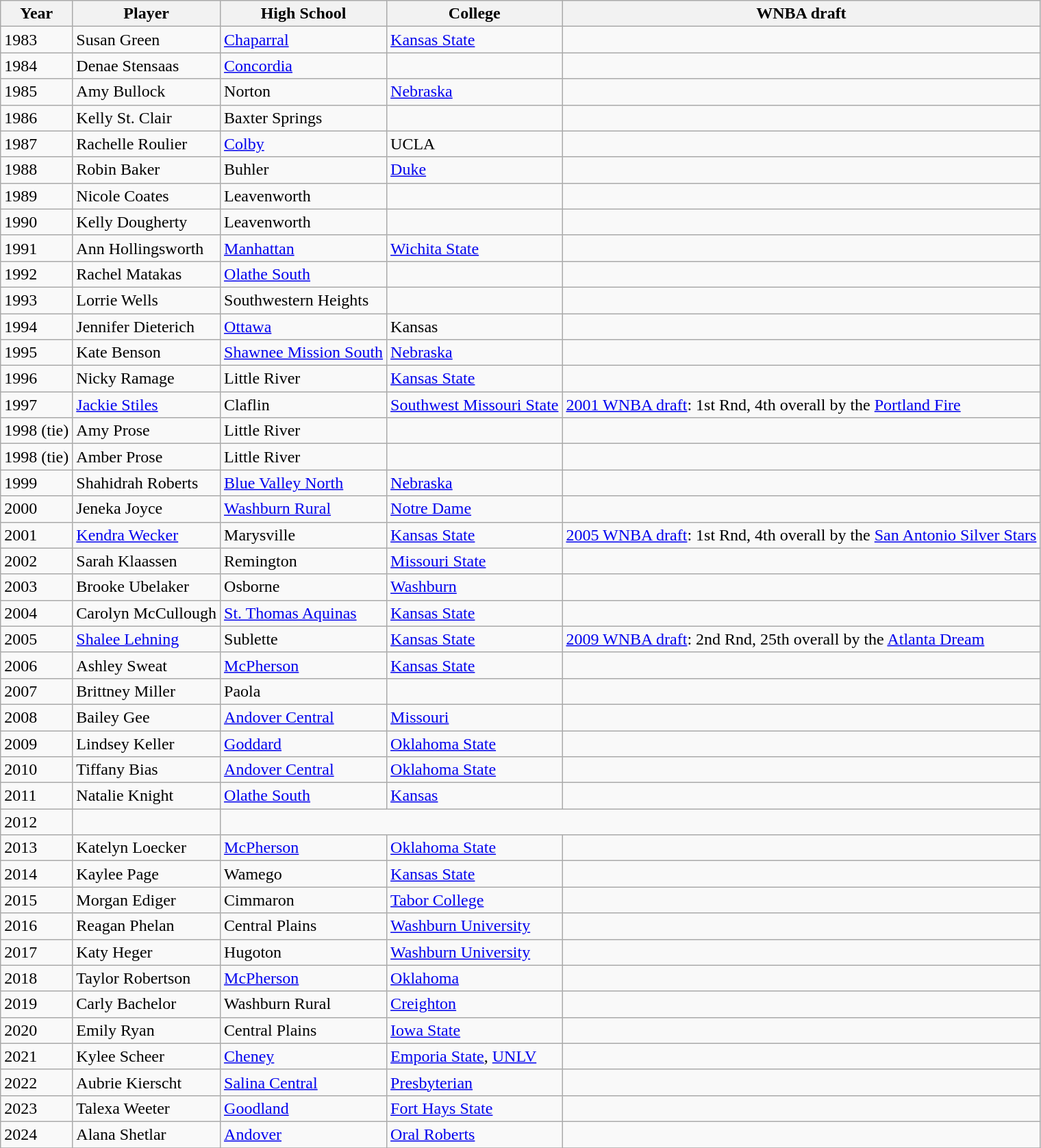<table class="wikitable sortable">
<tr>
<th>Year</th>
<th>Player</th>
<th>High School</th>
<th>College</th>
<th>WNBA draft</th>
</tr>
<tr>
<td>1983</td>
<td>Susan Green</td>
<td><a href='#'>Chaparral</a></td>
<td><a href='#'>Kansas State</a></td>
<td></td>
</tr>
<tr>
<td>1984</td>
<td>Denae Stensaas</td>
<td><a href='#'>Concordia</a></td>
<td></td>
<td></td>
</tr>
<tr>
<td>1985</td>
<td>Amy Bullock</td>
<td>Norton</td>
<td><a href='#'>Nebraska</a></td>
<td></td>
</tr>
<tr>
<td>1986</td>
<td>Kelly St. Clair</td>
<td>Baxter Springs</td>
<td></td>
<td></td>
</tr>
<tr>
<td>1987</td>
<td>Rachelle Roulier</td>
<td><a href='#'>Colby</a></td>
<td>UCLA</td>
<td></td>
</tr>
<tr>
<td>1988</td>
<td>Robin Baker</td>
<td>Buhler</td>
<td><a href='#'>Duke</a></td>
<td></td>
</tr>
<tr>
<td>1989</td>
<td>Nicole Coates</td>
<td>Leavenworth</td>
<td></td>
<td></td>
</tr>
<tr>
<td>1990</td>
<td>Kelly Dougherty</td>
<td>Leavenworth</td>
<td></td>
<td></td>
</tr>
<tr>
<td>1991</td>
<td>Ann Hollingsworth</td>
<td><a href='#'>Manhattan</a></td>
<td><a href='#'>Wichita State</a></td>
<td></td>
</tr>
<tr>
<td>1992</td>
<td>Rachel Matakas</td>
<td><a href='#'>Olathe South</a></td>
<td></td>
<td></td>
</tr>
<tr>
<td>1993</td>
<td>Lorrie Wells</td>
<td>Southwestern Heights</td>
<td></td>
<td></td>
</tr>
<tr>
<td>1994</td>
<td>Jennifer Dieterich</td>
<td><a href='#'>Ottawa</a></td>
<td>Kansas</td>
<td></td>
</tr>
<tr>
<td>1995</td>
<td>Kate Benson</td>
<td><a href='#'>Shawnee Mission South</a></td>
<td><a href='#'>Nebraska</a></td>
<td></td>
</tr>
<tr>
<td>1996</td>
<td>Nicky Ramage</td>
<td>Little River</td>
<td><a href='#'>Kansas State</a></td>
<td></td>
</tr>
<tr>
<td>1997</td>
<td><a href='#'>Jackie Stiles</a></td>
<td>Claflin</td>
<td><a href='#'>Southwest Missouri State</a></td>
<td><a href='#'>2001 WNBA draft</a>: 1st Rnd, 4th overall by the <a href='#'>Portland Fire</a></td>
</tr>
<tr>
<td>1998 (tie)</td>
<td>Amy Prose</td>
<td>Little River</td>
<td></td>
<td></td>
</tr>
<tr>
<td>1998 (tie)</td>
<td>Amber Prose</td>
<td>Little River</td>
<td></td>
<td></td>
</tr>
<tr>
<td>1999</td>
<td>Shahidrah Roberts</td>
<td><a href='#'>Blue Valley North</a></td>
<td><a href='#'>Nebraska</a></td>
<td></td>
</tr>
<tr>
<td>2000</td>
<td>Jeneka Joyce</td>
<td><a href='#'>Washburn Rural</a></td>
<td><a href='#'>Notre Dame</a></td>
<td></td>
</tr>
<tr>
<td>2001</td>
<td><a href='#'>Kendra Wecker</a></td>
<td>Marysville</td>
<td><a href='#'>Kansas State</a></td>
<td><a href='#'>2005 WNBA draft</a>: 1st Rnd, 4th overall by the <a href='#'>San Antonio Silver Stars</a></td>
</tr>
<tr>
<td>2002</td>
<td>Sarah Klaassen</td>
<td>Remington</td>
<td><a href='#'>Missouri State</a></td>
<td></td>
</tr>
<tr>
<td>2003</td>
<td>Brooke Ubelaker</td>
<td>Osborne</td>
<td><a href='#'>Washburn</a></td>
<td></td>
</tr>
<tr>
<td>2004</td>
<td>Carolyn McCullough</td>
<td><a href='#'>St. Thomas Aquinas</a></td>
<td><a href='#'>Kansas State</a></td>
<td></td>
</tr>
<tr>
<td>2005</td>
<td><a href='#'>Shalee Lehning</a></td>
<td>Sublette</td>
<td><a href='#'>Kansas State</a></td>
<td><a href='#'>2009 WNBA draft</a>: 2nd Rnd, 25th overall by the <a href='#'>Atlanta Dream</a></td>
</tr>
<tr>
<td>2006</td>
<td>Ashley Sweat</td>
<td><a href='#'>McPherson</a></td>
<td><a href='#'>Kansas State</a></td>
<td></td>
</tr>
<tr>
<td>2007</td>
<td>Brittney Miller</td>
<td>Paola</td>
<td></td>
<td></td>
</tr>
<tr>
<td>2008</td>
<td>Bailey Gee</td>
<td><a href='#'>Andover Central</a></td>
<td><a href='#'>Missouri</a></td>
<td></td>
</tr>
<tr>
<td>2009</td>
<td>Lindsey Keller</td>
<td><a href='#'>Goddard</a></td>
<td><a href='#'>Oklahoma State</a></td>
<td></td>
</tr>
<tr>
<td>2010</td>
<td>Tiffany Bias</td>
<td><a href='#'>Andover Central</a></td>
<td><a href='#'>Oklahoma State</a></td>
<td></td>
</tr>
<tr>
<td>2011</td>
<td>Natalie Knight</td>
<td><a href='#'>Olathe South</a></td>
<td><a href='#'>Kansas</a></td>
<td></td>
</tr>
<tr>
<td>2012</td>
<td></td>
</tr>
<tr>
<td>2013</td>
<td>Katelyn Loecker</td>
<td><a href='#'>McPherson</a></td>
<td><a href='#'>Oklahoma State</a></td>
<td></td>
</tr>
<tr>
<td>2014</td>
<td>Kaylee Page</td>
<td>Wamego</td>
<td><a href='#'>Kansas State</a></td>
<td></td>
</tr>
<tr>
<td>2015</td>
<td>Morgan Ediger</td>
<td>Cimmaron</td>
<td><a href='#'>Tabor College</a></td>
<td></td>
</tr>
<tr>
<td>2016</td>
<td>Reagan Phelan</td>
<td>Central Plains</td>
<td><a href='#'>Washburn University</a></td>
<td></td>
</tr>
<tr>
<td>2017</td>
<td>Katy Heger</td>
<td>Hugoton</td>
<td><a href='#'>Washburn University</a></td>
<td></td>
</tr>
<tr>
<td>2018</td>
<td>Taylor Robertson</td>
<td><a href='#'>McPherson</a></td>
<td><a href='#'>Oklahoma</a></td>
<td></td>
</tr>
<tr>
<td>2019</td>
<td>Carly Bachelor</td>
<td>Washburn Rural</td>
<td><a href='#'>Creighton</a></td>
<td></td>
</tr>
<tr>
<td>2020</td>
<td>Emily Ryan</td>
<td>Central Plains</td>
<td><a href='#'>Iowa State</a></td>
<td></td>
</tr>
<tr>
<td>2021</td>
<td>Kylee Scheer</td>
<td><a href='#'>Cheney</a></td>
<td><a href='#'>Emporia State</a>, <a href='#'>UNLV</a></td>
<td></td>
</tr>
<tr>
<td>2022</td>
<td>Aubrie Kierscht</td>
<td><a href='#'>Salina Central</a></td>
<td><a href='#'>Presbyterian</a></td>
<td></td>
</tr>
<tr>
<td>2023</td>
<td>Talexa Weeter</td>
<td><a href='#'>Goodland</a></td>
<td><a href='#'>Fort Hays State</a></td>
<td></td>
</tr>
<tr>
<td>2024</td>
<td>Alana Shetlar</td>
<td><a href='#'>Andover</a></td>
<td><a href='#'>Oral Roberts</a></td>
<td></td>
</tr>
<tr>
</tr>
</table>
